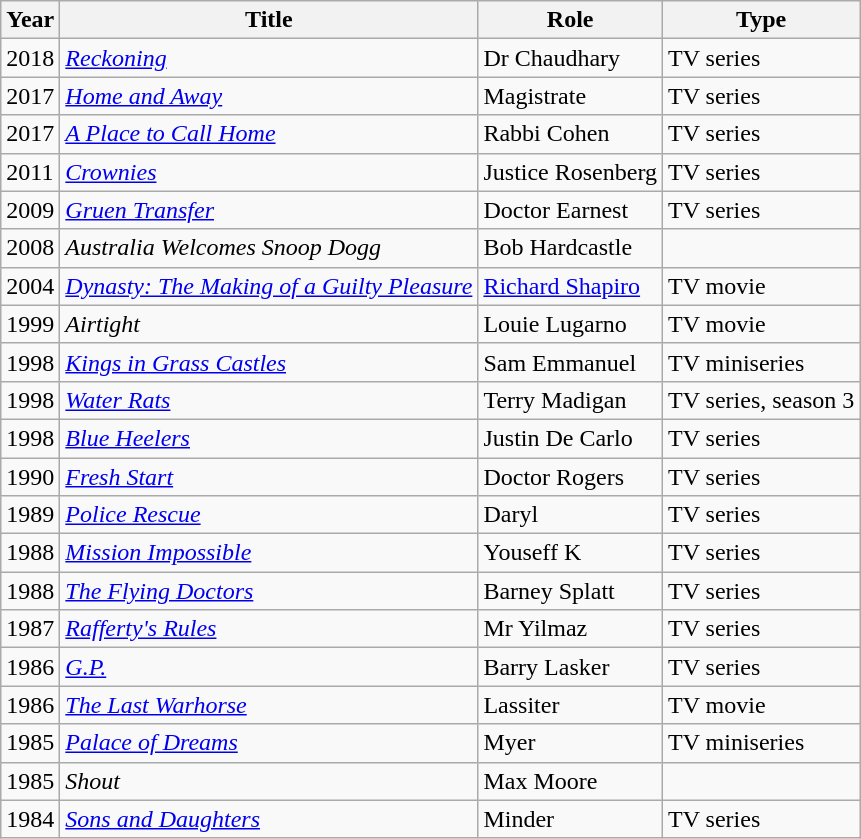<table class="wikitable">
<tr>
<th>Year</th>
<th>Title</th>
<th>Role</th>
<th>Type</th>
</tr>
<tr>
<td>2018</td>
<td><em><a href='#'>Reckoning</a></em></td>
<td>Dr Chaudhary</td>
<td>TV series</td>
</tr>
<tr>
<td>2017</td>
<td><em><a href='#'>Home and Away</a></em></td>
<td>Magistrate</td>
<td>TV series</td>
</tr>
<tr>
<td>2017</td>
<td><em><a href='#'>A Place to Call Home</a></em></td>
<td>Rabbi Cohen</td>
<td>TV series</td>
</tr>
<tr>
<td>2011</td>
<td><em><a href='#'>Crownies</a></em></td>
<td>Justice Rosenberg</td>
<td>TV series</td>
</tr>
<tr>
<td>2009</td>
<td><em><a href='#'>Gruen Transfer</a></em></td>
<td>Doctor Earnest</td>
<td>TV series</td>
</tr>
<tr>
<td>2008</td>
<td><em>Australia Welcomes Snoop Dogg</em></td>
<td>Bob Hardcastle</td>
<td></td>
</tr>
<tr>
<td>2004</td>
<td><em><a href='#'>Dynasty: The Making of a Guilty Pleasure</a></em></td>
<td><a href='#'>Richard Shapiro</a></td>
<td>TV movie</td>
</tr>
<tr>
<td>1999</td>
<td><em>Airtight</em></td>
<td>Louie Lugarno</td>
<td>TV movie</td>
</tr>
<tr>
<td>1998</td>
<td><em><a href='#'>Kings in Grass Castles</a></em></td>
<td>Sam Emmanuel</td>
<td>TV miniseries</td>
</tr>
<tr>
<td>1998</td>
<td><em><a href='#'>Water Rats</a></em></td>
<td>Terry Madigan</td>
<td>TV series, season 3</td>
</tr>
<tr>
<td>1998</td>
<td><em><a href='#'>Blue Heelers</a></em></td>
<td>Justin De Carlo</td>
<td>TV series</td>
</tr>
<tr>
<td>1990</td>
<td><em><a href='#'>Fresh Start</a></em></td>
<td>Doctor Rogers</td>
<td>TV series</td>
</tr>
<tr>
<td>1989</td>
<td><em><a href='#'>Police Rescue</a></em></td>
<td>Daryl</td>
<td>TV series</td>
</tr>
<tr>
<td>1988</td>
<td><em><a href='#'>Mission Impossible</a></em></td>
<td>Youseff K</td>
<td>TV series</td>
</tr>
<tr>
<td>1988</td>
<td><em><a href='#'>The Flying Doctors</a></em></td>
<td>Barney Splatt</td>
<td>TV series</td>
</tr>
<tr>
<td>1987</td>
<td><em><a href='#'>Rafferty's Rules</a></em></td>
<td>Mr Yilmaz</td>
<td>TV series</td>
</tr>
<tr>
<td>1986</td>
<td><em><a href='#'>G.P.</a></em></td>
<td>Barry Lasker</td>
<td>TV series</td>
</tr>
<tr>
<td>1986</td>
<td><em><a href='#'>The Last Warhorse</a></em></td>
<td>Lassiter</td>
<td>TV movie</td>
</tr>
<tr>
<td>1985</td>
<td><em><a href='#'>Palace of Dreams</a></em></td>
<td>Myer</td>
<td>TV miniseries</td>
</tr>
<tr>
<td>1985</td>
<td><em>Shout</em></td>
<td>Max Moore</td>
<td></td>
</tr>
<tr>
<td>1984</td>
<td><em><a href='#'>Sons and Daughters</a></em></td>
<td>Minder</td>
<td>TV series</td>
</tr>
</table>
